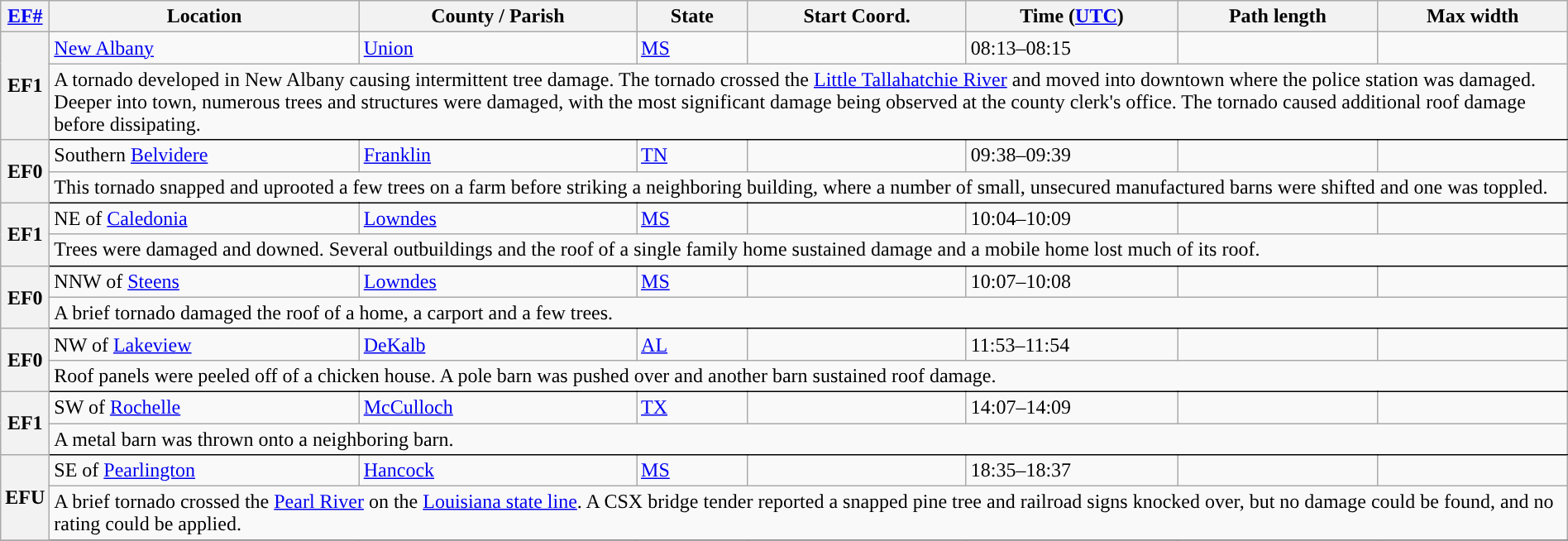<table class="wikitable sortable" style="width:100%;">
<tr>
<th scope="col" width="2%" align="center"><a href='#'>EF#</a></th>
<th scope="col" align="center" class="unsortable">Location</th>
<th scope="col" align="center" class="unsortable">County / Parish</th>
<th scope="col" align="center">State</th>
<th scope="col" align="center">Start Coord.</th>
<th scope="col" align="center">Time (<a href='#'>UTC</a>)</th>
<th scope="col" align="center">Path length</th>
<th scope="col" align="center">Max width</th>
</tr>
<tr>
<th scope="row" rowspan="2" style="background-color:#">EF1</th>
<td><a href='#'>New Albany</a></td>
<td><a href='#'>Union</a></td>
<td><a href='#'>MS</a></td>
<td></td>
<td>08:13–08:15</td>
<td></td>
<td></td>
</tr>
<tr class="expand-child">
<td colspan="8" style=" border-bottom: 1px solid black;">A tornado developed in New Albany causing intermittent tree damage. The tornado crossed the <a href='#'>Little Tallahatchie River</a> and moved into downtown where the police station was damaged. Deeper into town, numerous trees and structures were damaged, with the most significant damage being observed at the county clerk's office. The tornado caused additional roof damage before dissipating.</td>
</tr>
<tr>
<th scope="row" rowspan="2" style="background-color:#">EF0</th>
<td>Southern <a href='#'>Belvidere</a></td>
<td><a href='#'>Franklin</a></td>
<td><a href='#'>TN</a></td>
<td></td>
<td>09:38–09:39</td>
<td></td>
<td></td>
</tr>
<tr class="expand-child">
<td colspan="8" style=" border-bottom: 1px solid black;">This tornado snapped and uprooted a few trees on a farm before striking a neighboring building, where a number of small, unsecured manufactured barns were shifted and one was toppled.</td>
</tr>
<tr>
<th scope="row" rowspan="2" style="background-color:#">EF1</th>
<td>NE of <a href='#'>Caledonia</a></td>
<td><a href='#'>Lowndes</a></td>
<td><a href='#'>MS</a></td>
<td></td>
<td>10:04–10:09</td>
<td></td>
<td></td>
</tr>
<tr class="expand-child">
<td colspan="8" style=" border-bottom: 1px solid black;">Trees were damaged and downed. Several outbuildings and the roof of a single family home sustained damage and a mobile home lost much of its roof.</td>
</tr>
<tr>
<th scope="row" rowspan="2" style="background-color:#">EF0</th>
<td>NNW of <a href='#'>Steens</a></td>
<td><a href='#'>Lowndes</a></td>
<td><a href='#'>MS</a></td>
<td></td>
<td>10:07–10:08</td>
<td></td>
<td></td>
</tr>
<tr class="expand-child">
<td colspan="8" style=" border-bottom: 1px solid black;">A brief tornado damaged the roof of a home, a carport and a few trees.</td>
</tr>
<tr>
<th scope="row" rowspan="2" style="background-color:#">EF0</th>
<td>NW of <a href='#'>Lakeview</a></td>
<td><a href='#'>DeKalb</a></td>
<td><a href='#'>AL</a></td>
<td></td>
<td>11:53–11:54</td>
<td></td>
<td></td>
</tr>
<tr class="expand-child">
<td colspan="8" style=" border-bottom: 1px solid black;">Roof panels were peeled off of a chicken house. A pole barn was pushed over and another barn sustained roof damage.</td>
</tr>
<tr>
<th scope="row" rowspan="2" style="background-color:#">EF1</th>
<td>SW of <a href='#'>Rochelle</a></td>
<td><a href='#'>McCulloch</a></td>
<td><a href='#'>TX</a></td>
<td></td>
<td>14:07–14:09</td>
<td></td>
<td></td>
</tr>
<tr class="expand-child">
<td colspan="8" style=" border-bottom: 1px solid black;">A metal barn was thrown onto a neighboring barn.</td>
</tr>
<tr>
<th scope="row" rowspan="2" style="background-color:#">EFU</th>
<td>SE of <a href='#'>Pearlington</a></td>
<td><a href='#'>Hancock</a></td>
<td><a href='#'>MS</a></td>
<td></td>
<td>18:35–18:37</td>
<td></td>
<td></td>
</tr>
<tr class="expand-child">
<td colspan="8" style=" border-bottom: 1px solid black;">A brief tornado crossed the <a href='#'>Pearl River</a> on the <a href='#'>Louisiana state line</a>. A CSX bridge tender reported a snapped pine tree and railroad signs knocked over, but no damage could be found, and no rating could be applied.</td>
</tr>
<tr>
</tr>
</table>
